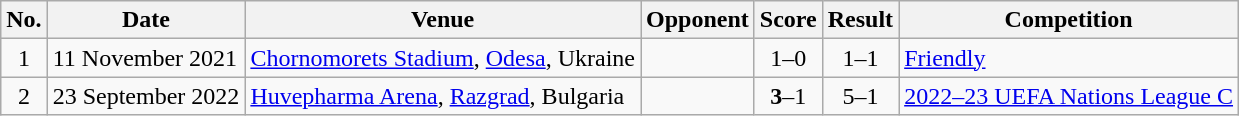<table class="wikitable sortable">
<tr>
<th scope="col">No.</th>
<th scope="col">Date</th>
<th scope="col">Venue</th>
<th scope="col">Opponent</th>
<th scope="col">Score</th>
<th scope="col">Result</th>
<th scope="col">Competition</th>
</tr>
<tr>
<td align="center">1</td>
<td>11 November 2021</td>
<td><a href='#'>Chornomorets Stadium</a>, <a href='#'>Odesa</a>, Ukraine</td>
<td></td>
<td align="center">1–0</td>
<td align="center">1–1</td>
<td><a href='#'>Friendly</a></td>
</tr>
<tr>
<td align="center">2</td>
<td>23 September 2022</td>
<td><a href='#'>Huvepharma Arena</a>, <a href='#'>Razgrad</a>, Bulgaria</td>
<td></td>
<td align="center"><strong>3</strong>–1</td>
<td align="center">5–1</td>
<td><a href='#'>2022–23 UEFA Nations League C</a></td>
</tr>
</table>
